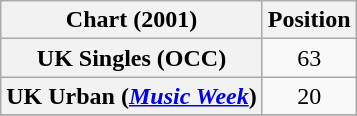<table class="wikitable plainrowheaders" style="text-align:center">
<tr>
<th scope="col">Chart (2001)</th>
<th scope="col">Position</th>
</tr>
<tr>
<th scope="row">UK Singles (OCC)</th>
<td>63</td>
</tr>
<tr>
<th scope="row">UK Urban (<em><a href='#'>Music Week</a></em>)</th>
<td>20</td>
</tr>
<tr>
</tr>
</table>
